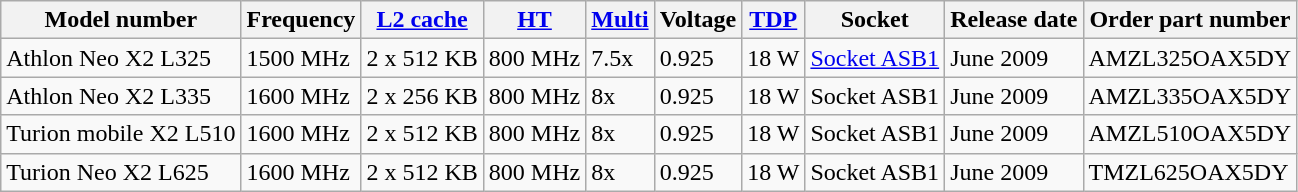<table class="wikitable">
<tr>
<th>Model number</th>
<th>Frequency</th>
<th><a href='#'>L2 cache</a></th>
<th><a href='#'>HT</a></th>
<th><a href='#'>Multi</a></th>
<th>Voltage</th>
<th><a href='#'>TDP</a></th>
<th>Socket</th>
<th>Release date</th>
<th>Order part number</th>
</tr>
<tr>
<td>Athlon Neo X2 L325 </td>
<td>1500 MHz</td>
<td>2 x 512 KB</td>
<td>800 MHz</td>
<td>7.5x</td>
<td>0.925</td>
<td>18 W</td>
<td><a href='#'>Socket ASB1</a></td>
<td>June 2009</td>
<td>AMZL325OAX5DY</td>
</tr>
<tr>
<td>Athlon Neo X2 L335 </td>
<td>1600 MHz</td>
<td>2 x 256 KB</td>
<td>800 MHz</td>
<td>8x</td>
<td>0.925</td>
<td>18 W</td>
<td>Socket ASB1</td>
<td>June 2009</td>
<td>AMZL335OAX5DY</td>
</tr>
<tr>
<td>Turion mobile X2 L510</td>
<td>1600 MHz</td>
<td>2 x 512 KB</td>
<td>800 MHz</td>
<td>8x</td>
<td>0.925</td>
<td>18 W</td>
<td>Socket ASB1</td>
<td>June 2009</td>
<td>AMZL510OAX5DY</td>
</tr>
<tr>
<td>Turion Neo X2 L625 </td>
<td>1600 MHz</td>
<td>2 x 512 KB</td>
<td>800 MHz</td>
<td>8x</td>
<td>0.925</td>
<td>18 W</td>
<td>Socket ASB1</td>
<td>June 2009</td>
<td>TMZL625OAX5DY</td>
</tr>
</table>
